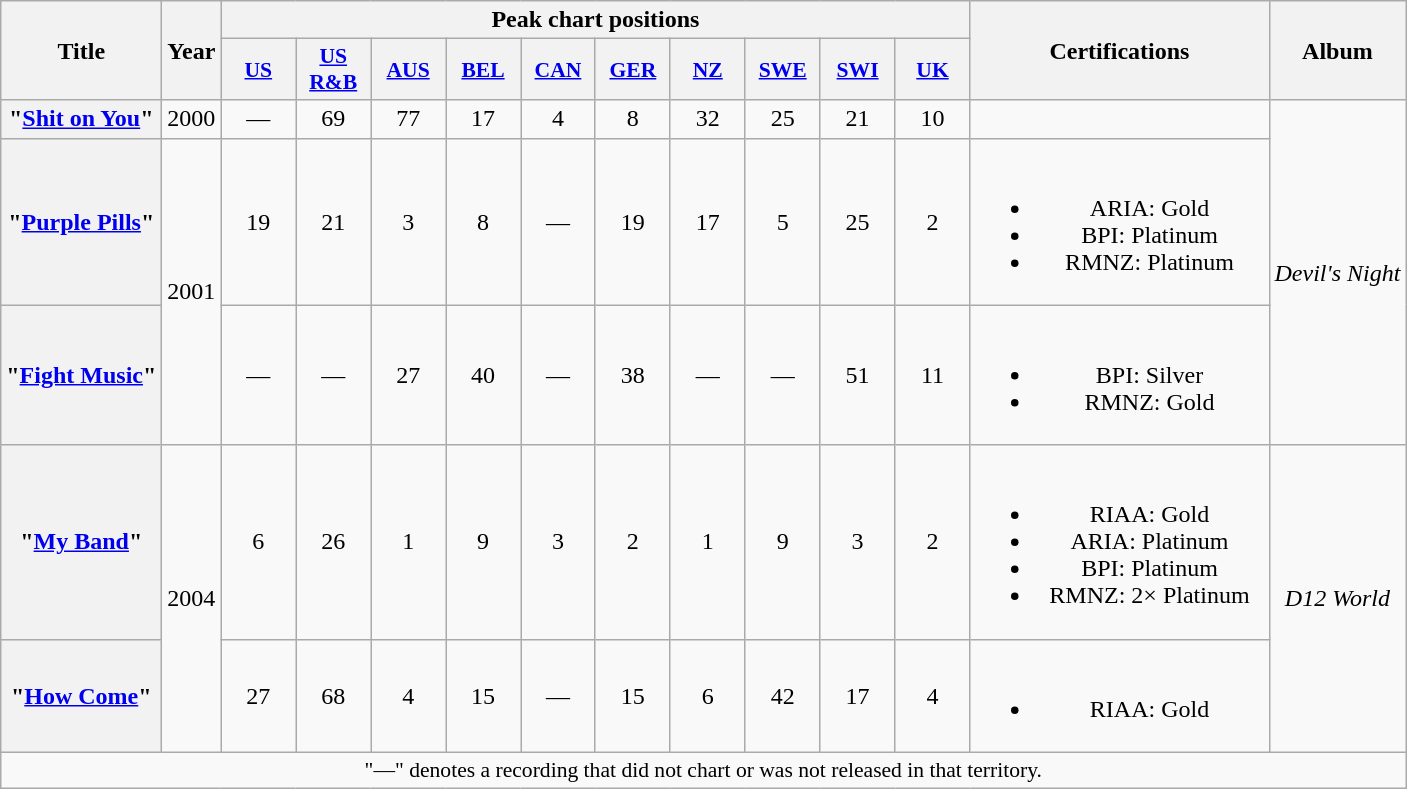<table class="wikitable plainrowheaders" style="text-align:center;" border="1">
<tr>
<th scope="col" rowspan="2">Title</th>
<th scope="col" rowspan="2">Year</th>
<th scope="col" colspan="10">Peak chart positions</th>
<th scope="col" rowspan="2" style="width:12em;">Certifications</th>
<th scope="col" rowspan="2">Album</th>
</tr>
<tr>
<th scope="col" style="width:3em; font-size:90%"><a href='#'>US</a><br></th>
<th scope="col" style="width:3em; font-size:90%"><a href='#'>US<br>R&B</a><br></th>
<th scope="col" style="width:3em; font-size:90%"><a href='#'>AUS</a><br></th>
<th scope="col" style="width:3em; font-size:90%"><a href='#'>BEL</a><br></th>
<th scope="col" style="width:3em; font-size:90%"><a href='#'>CAN</a><br></th>
<th scope="col" style="width:3em; font-size:90%"><a href='#'>GER</a><br></th>
<th scope="col" style="width:3em; font-size:90%"><a href='#'>NZ</a><br></th>
<th scope="col" style="width:3em; font-size:90%"><a href='#'>SWE</a><br></th>
<th scope="col" style="width:3em; font-size:90%"><a href='#'>SWI</a><br></th>
<th scope="col" style="width:3em; font-size:90%"><a href='#'>UK</a><br></th>
</tr>
<tr>
<th scope="row">"<a href='#'>Shit on You</a>"</th>
<td>2000</td>
<td>—</td>
<td>69</td>
<td>77</td>
<td>17</td>
<td>4</td>
<td>8</td>
<td>32</td>
<td>25</td>
<td>21</td>
<td>10</td>
<td></td>
<td rowspan="3"><em>Devil's Night</em></td>
</tr>
<tr>
<th scope="row">"<a href='#'>Purple Pills</a>"</th>
<td rowspan="2">2001</td>
<td>19</td>
<td>21</td>
<td>3</td>
<td>8</td>
<td>—</td>
<td>19</td>
<td>17</td>
<td>5</td>
<td>25</td>
<td>2</td>
<td><br><ul><li>ARIA: Gold</li><li>BPI: Platinum</li><li>RMNZ: Platinum</li></ul></td>
</tr>
<tr>
<th scope="row">"<a href='#'>Fight Music</a>"</th>
<td>—</td>
<td>—</td>
<td>27</td>
<td>40</td>
<td>—</td>
<td>38</td>
<td>—</td>
<td>—</td>
<td>51</td>
<td>11</td>
<td><br><ul><li>BPI: Silver</li><li>RMNZ: Gold</li></ul></td>
</tr>
<tr>
<th scope="row">"<a href='#'>My Band</a>"</th>
<td rowspan="2">2004</td>
<td>6</td>
<td>26</td>
<td>1</td>
<td>9</td>
<td>3</td>
<td>2</td>
<td>1</td>
<td>9</td>
<td>3</td>
<td>2</td>
<td><br><ul><li>RIAA: Gold</li><li>ARIA: Platinum</li><li>BPI: Platinum</li><li>RMNZ: 2× Platinum</li></ul></td>
<td rowspan="2"><em>D12 World</em></td>
</tr>
<tr>
<th scope="row">"<a href='#'>How Come</a>"</th>
<td>27</td>
<td>68</td>
<td>4</td>
<td>15</td>
<td>—</td>
<td>15</td>
<td>6</td>
<td>42</td>
<td>17</td>
<td>4</td>
<td><br><ul><li>RIAA: Gold</li></ul></td>
</tr>
<tr>
<td colspan="14" style="font-size:90%">"—" denotes a recording that did not chart or was not released in that territory.</td>
</tr>
</table>
